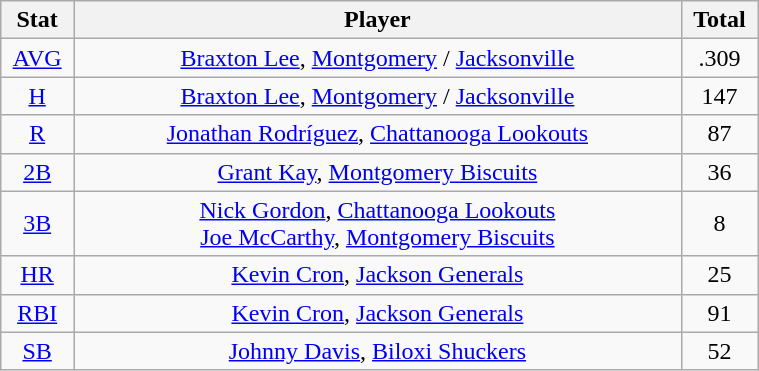<table class="wikitable" width="40%" style="text-align:center;">
<tr>
<th width="5%">Stat</th>
<th width="60%">Player</th>
<th width="5%">Total</th>
</tr>
<tr>
<td><a href='#'>AVG</a></td>
<td><a href='#'>Braxton Lee</a>, <a href='#'>Montgomery</a> / <a href='#'>Jacksonville</a></td>
<td>.309</td>
</tr>
<tr>
<td><a href='#'>H</a></td>
<td><a href='#'>Braxton Lee</a>, <a href='#'>Montgomery</a> / <a href='#'>Jacksonville</a></td>
<td>147</td>
</tr>
<tr>
<td><a href='#'>R</a></td>
<td><a href='#'>Jonathan Rodríguez</a>, <a href='#'>Chattanooga Lookouts</a></td>
<td>87</td>
</tr>
<tr>
<td><a href='#'>2B</a></td>
<td><a href='#'>Grant Kay</a>, <a href='#'>Montgomery Biscuits</a></td>
<td>36</td>
</tr>
<tr>
<td><a href='#'>3B</a></td>
<td><a href='#'>Nick Gordon</a>, <a href='#'>Chattanooga Lookouts</a> <br> <a href='#'>Joe McCarthy</a>, <a href='#'>Montgomery Biscuits</a></td>
<td>8</td>
</tr>
<tr>
<td><a href='#'>HR</a></td>
<td><a href='#'>Kevin Cron</a>, <a href='#'>Jackson Generals</a></td>
<td>25</td>
</tr>
<tr>
<td><a href='#'>RBI</a></td>
<td><a href='#'>Kevin Cron</a>, <a href='#'>Jackson Generals</a></td>
<td>91</td>
</tr>
<tr>
<td><a href='#'>SB</a></td>
<td><a href='#'>Johnny Davis</a>, <a href='#'>Biloxi Shuckers</a></td>
<td>52</td>
</tr>
</table>
